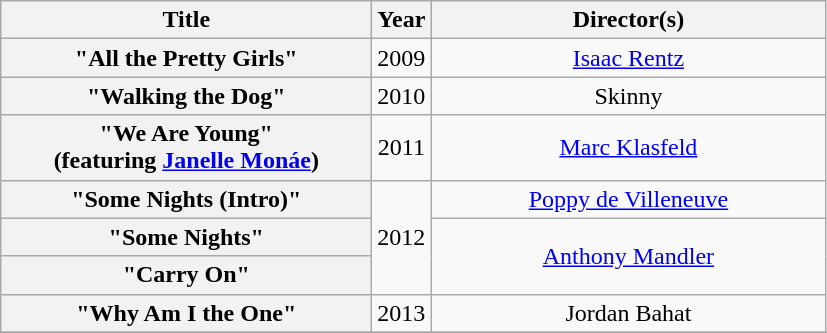<table class="wikitable plainrowheaders" style="text-align:center;">
<tr>
<th scope="col" style="width:15em;">Title</th>
<th scope="col">Year</th>
<th scope="col" style="width:16em;">Director(s)</th>
</tr>
<tr>
<th scope="row">"All the Pretty Girls"</th>
<td>2009</td>
<td><a href='#'>Isaac Rentz</a></td>
</tr>
<tr>
<th scope="row">"Walking the Dog"</th>
<td>2010</td>
<td>Skinny</td>
</tr>
<tr>
<th scope="row">"We Are Young"<br><span>(featuring <a href='#'>Janelle Monáe</a>)</span></th>
<td>2011</td>
<td><a href='#'>Marc Klasfeld</a></td>
</tr>
<tr>
<th scope="row">"Some Nights (Intro)"</th>
<td rowspan="3">2012</td>
<td><a href='#'>Poppy de Villeneuve</a></td>
</tr>
<tr>
<th scope="row">"Some Nights"</th>
<td rowspan="2"><a href='#'>Anthony Mandler</a></td>
</tr>
<tr>
<th scope="row">"Carry On"</th>
</tr>
<tr>
<th scope="row">"Why Am I the One"</th>
<td>2013</td>
<td>Jordan Bahat</td>
</tr>
<tr>
</tr>
</table>
